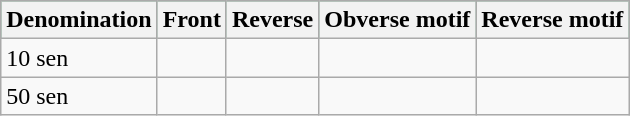<table class="wikitable">
<tr style="background:#2E8B57;">
<th>Denomination</th>
<th>Front</th>
<th>Reverse</th>
<th>Obverse motif</th>
<th>Reverse motif</th>
</tr>
<tr>
<td>10 sen</td>
<td></td>
<td></td>
<td></td>
<td></td>
</tr>
<tr>
<td>50 sen</td>
<td></td>
<td></td>
<td></td>
<td></td>
</tr>
</table>
